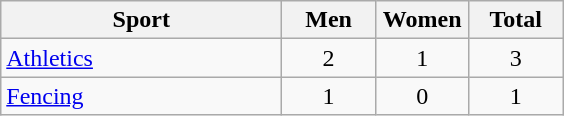<table class="wikitable sortable" style="text-align:center;">
<tr>
<th width="180">Sport</th>
<th width="55">Men</th>
<th width="55">Women</th>
<th width="55">Total</th>
</tr>
<tr>
<td align="left"><a href='#'>Athletics</a></td>
<td>2</td>
<td>1</td>
<td>3</td>
</tr>
<tr>
<td align="left"><a href='#'>Fencing</a></td>
<td>1</td>
<td>0</td>
<td>1</td>
</tr>
</table>
